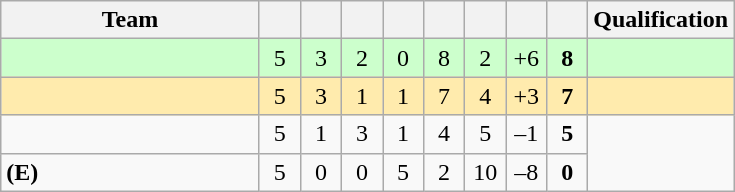<table class="wikitable" style="text-align:center">
<tr>
<th width=165>Team</th>
<th width=20></th>
<th width=20></th>
<th width=20></th>
<th width=20></th>
<th width=20></th>
<th width=20></th>
<th width=20></th>
<th width=20></th>
<th>Qualification</th>
</tr>
<tr bgcolor="#ccffcc">
<td align="left"></td>
<td>5</td>
<td>3</td>
<td>2</td>
<td>0</td>
<td>8</td>
<td>2</td>
<td>+6</td>
<td><strong>8</strong></td>
<td></td>
</tr>
<tr bgcolor="#ffebad">
<td align="left"></td>
<td>5</td>
<td>3</td>
<td>1</td>
<td>1</td>
<td>7</td>
<td>4</td>
<td>+3</td>
<td><strong>7</strong></td>
<td></td>
</tr>
<tr>
<td align="left"></td>
<td>5</td>
<td>1</td>
<td>3</td>
<td>1</td>
<td>4</td>
<td>5</td>
<td>–1</td>
<td><strong>5</strong></td>
</tr>
<tr>
<td align="left"> <strong>(E)</strong></td>
<td>5</td>
<td>0</td>
<td>0</td>
<td>5</td>
<td>2</td>
<td>10</td>
<td>–8</td>
<td><strong>0</strong></td>
</tr>
</table>
